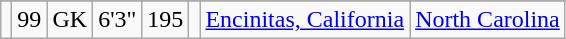<table class="wikitable sortable" style="text-align:center;" border="1">
<tr align=center>
</tr>
<tr>
<td></td>
<td>99</td>
<td>GK</td>
<td>6'3"</td>
<td>195</td>
<td></td>
<td><a href='#'>Encinitas, California</a></td>
<td><a href='#'>North Carolina</a></td>
</tr>
</table>
